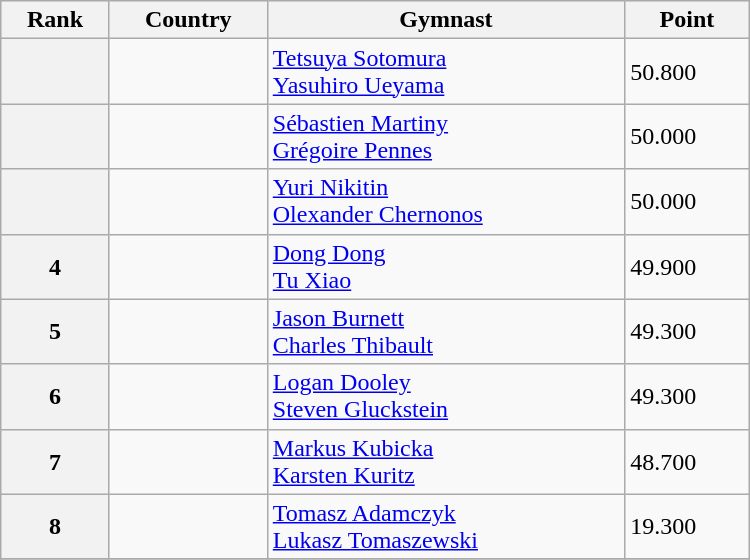<table class="wikitable" width=500>
<tr bgcolor="#efefef">
<th>Rank</th>
<th>Country</th>
<th>Gymnast</th>
<th>Point</th>
</tr>
<tr>
<th></th>
<td></td>
<td><a href='#'>Tetsuya Sotomura</a> <br> <a href='#'>Yasuhiro Ueyama</a></td>
<td>50.800</td>
</tr>
<tr>
<th></th>
<td></td>
<td><a href='#'>Sébastien Martiny</a> <br> <a href='#'>Grégoire Pennes</a></td>
<td>50.000</td>
</tr>
<tr>
<th></th>
<td></td>
<td><a href='#'>Yuri Nikitin</a> <br> <a href='#'>Olexander Chernonos</a></td>
<td>50.000</td>
</tr>
<tr>
<th>4</th>
<td></td>
<td><a href='#'>Dong Dong</a><br> <a href='#'>Tu Xiao</a></td>
<td>49.900</td>
</tr>
<tr>
<th>5</th>
<td></td>
<td><a href='#'>Jason Burnett</a> <br> <a href='#'>Charles Thibault</a></td>
<td>49.300</td>
</tr>
<tr>
<th>6</th>
<td></td>
<td><a href='#'>Logan Dooley</a> <br> <a href='#'>Steven Gluckstein</a></td>
<td>49.300</td>
</tr>
<tr>
<th>7</th>
<td></td>
<td><a href='#'>Markus Kubicka</a> <br> <a href='#'>Karsten Kuritz</a></td>
<td>48.700</td>
</tr>
<tr>
<th>8</th>
<td></td>
<td><a href='#'>Tomasz Adamczyk</a> <br> <a href='#'>Lukasz Tomaszewski</a></td>
<td>19.300</td>
</tr>
<tr>
</tr>
</table>
